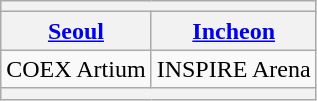<table class="wikitable" style="text-align:center">
<tr>
<th colspan="2"></th>
</tr>
<tr>
<th><a href='#'>Seoul</a></th>
<th><a href='#'>Incheon</a></th>
</tr>
<tr>
<td>COEX Artium</td>
<td>INSPIRE Arena</td>
</tr>
<tr>
<th colspan="2"></th>
</tr>
</table>
